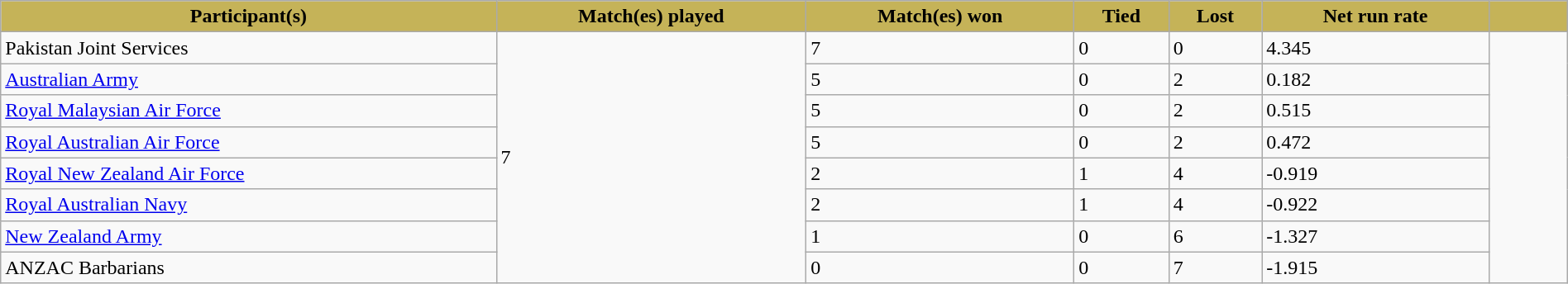<table class="wikitable plainrowheaders" style="width:100%">
<tr style="background:#C5B358; text-align:center;">
<td><strong>Participant(s)</strong></td>
<td><strong>Match(es) played</strong></td>
<td><strong>Match(es) won</strong></td>
<td><strong>Tied</strong></td>
<td><strong>Lost</strong></td>
<td><strong>Net run rate</strong></td>
<td width=5%></td>
</tr>
<tr>
<td>Pakistan Joint Services  </td>
<td rowspan="8">7</td>
<td>7</td>
<td>0</td>
<td>0</td>
<td>4.345</td>
<td rowspan="8"></td>
</tr>
<tr>
<td><a href='#'>Australian Army</a></td>
<td>5</td>
<td>0</td>
<td>2</td>
<td>0.182</td>
</tr>
<tr>
<td><a href='#'>Royal Malaysian Air Force</a></td>
<td>5</td>
<td>0</td>
<td>2</td>
<td>0.515</td>
</tr>
<tr>
<td><a href='#'>Royal Australian Air Force</a></td>
<td>5</td>
<td>0</td>
<td>2</td>
<td>0.472</td>
</tr>
<tr>
<td><a href='#'>Royal New Zealand Air Force</a></td>
<td>2</td>
<td>1</td>
<td>4</td>
<td>-0.919</td>
</tr>
<tr>
<td><a href='#'>Royal Australian Navy</a></td>
<td>2</td>
<td>1</td>
<td>4</td>
<td>-0.922</td>
</tr>
<tr>
<td><a href='#'>New Zealand Army</a></td>
<td>1</td>
<td>0</td>
<td>6</td>
<td>-1.327</td>
</tr>
<tr>
<td>ANZAC Barbarians</td>
<td>0</td>
<td>0</td>
<td>7</td>
<td>-1.915</td>
</tr>
</table>
